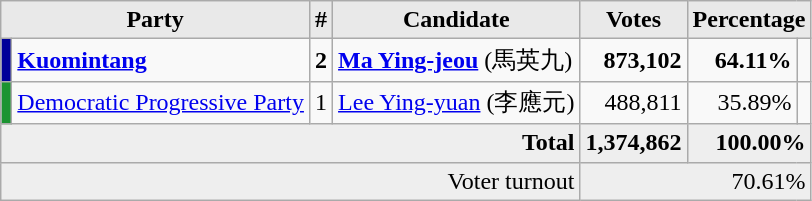<table class="wikitable">
<tr>
<th style="background-color:#E9E9E9" colspan=2 style="width: 20em">Party</th>
<th style="background-color:#E9E9E9" style="width: 2em">#</th>
<th style="background-color:#E9E9E9" style="width: 13em">Candidate</th>
<th style="background-color:#E9E9E9" style="width: 6em">Votes</th>
<th style="background-color:#E9E9E9" colspan=2 style="width: 11em">Percentage</th>
</tr>
<tr>
<td style="color:inherit;background:#000099"></td>
<td align=left> <strong><a href='#'>Kuomintang</a></strong></td>
<td align=center><strong>2</strong></td>
<td align=left><strong><a href='#'>Ma Ying-jeou</a></strong> (馬英九)</td>
<td align=right><strong>873,102</strong></td>
<td align=right><strong>64.11%</strong></td>
<td align=right> </td>
</tr>
<tr>
<td style="color:inherit;background:#1B9431"></td>
<td align=left><a href='#'>Democratic Progressive Party</a></td>
<td align=center>1</td>
<td align=left><a href='#'>Lee Ying-yuan</a> (李應元)</td>
<td align=right>488,811</td>
<td align=right>35.89%</td>
<td align=right></td>
</tr>
<tr bgcolor="#EEEEEE">
<td colspan="4" align=right><strong>Total</strong></td>
<td align=right><strong>1,374,862</strong></td>
<td align=right colspan=2><strong>100.00%</strong></td>
</tr>
<tr bgcolor="#EEEEEE">
<td colspan="4" align="right">Voter turnout</td>
<td colspan="3" align="right">70.61%</td>
</tr>
</table>
